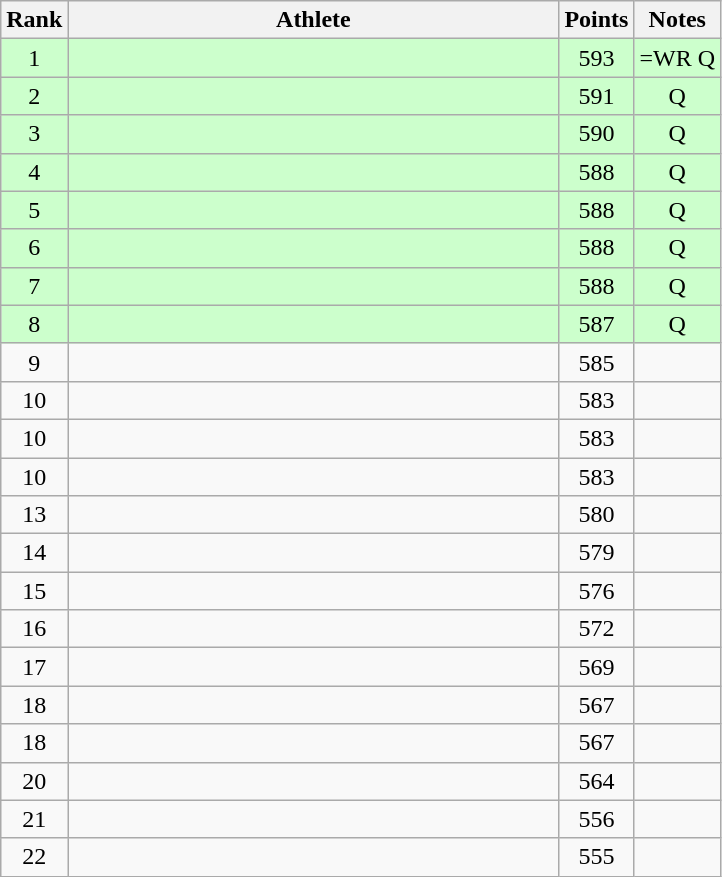<table class="wikitable" style="text-align:center">
<tr>
<th>Rank</th>
<th Style="width:20em">Athlete</th>
<th>Points</th>
<th>Notes</th>
</tr>
<tr style="background:#cfc">
<td>1</td>
<td style="text-align:left"></td>
<td>593</td>
<td>=WR Q</td>
</tr>
<tr style="background:#cfc">
<td>2</td>
<td style="text-align:left"></td>
<td>591</td>
<td>Q</td>
</tr>
<tr style="background:#cfc">
<td>3</td>
<td style="text-align:left"></td>
<td>590</td>
<td>Q</td>
</tr>
<tr style="background:#cfc">
<td>4</td>
<td style="text-align:left"></td>
<td>588</td>
<td>Q</td>
</tr>
<tr style="background:#cfc">
<td>5</td>
<td style="text-align:left"></td>
<td>588</td>
<td>Q</td>
</tr>
<tr style="background:#cfc">
<td>6</td>
<td style="text-align:left"></td>
<td>588</td>
<td>Q</td>
</tr>
<tr style="background:#cfc">
<td>7</td>
<td style="text-align:left"></td>
<td>588</td>
<td>Q</td>
</tr>
<tr style="background:#cfc">
<td>8</td>
<td style="text-align:left"></td>
<td>587</td>
<td>Q</td>
</tr>
<tr>
<td>9</td>
<td style="text-align:left"></td>
<td>585</td>
<td></td>
</tr>
<tr>
<td>10</td>
<td style="text-align:left"></td>
<td>583</td>
<td></td>
</tr>
<tr>
<td>10</td>
<td style="text-align:left"></td>
<td>583</td>
<td></td>
</tr>
<tr>
<td>10</td>
<td style="text-align:left"></td>
<td>583</td>
<td></td>
</tr>
<tr>
<td>13</td>
<td style="text-align:left"></td>
<td>580</td>
<td></td>
</tr>
<tr>
<td>14</td>
<td style="text-align:left"></td>
<td>579</td>
<td></td>
</tr>
<tr>
<td>15</td>
<td style="text-align:left"></td>
<td>576</td>
<td></td>
</tr>
<tr>
<td>16</td>
<td style="text-align:left"></td>
<td>572</td>
<td></td>
</tr>
<tr>
<td>17</td>
<td style="text-align:left"></td>
<td>569</td>
<td></td>
</tr>
<tr>
<td>18</td>
<td style="text-align:left"></td>
<td>567</td>
<td></td>
</tr>
<tr>
<td>18</td>
<td style="text-align:left"></td>
<td>567</td>
<td></td>
</tr>
<tr>
<td>20</td>
<td style="text-align:left"></td>
<td>564</td>
<td></td>
</tr>
<tr>
<td>21</td>
<td style="text-align:left"></td>
<td>556</td>
<td></td>
</tr>
<tr>
<td>22</td>
<td style="text-align:left"></td>
<td>555</td>
<td></td>
</tr>
</table>
